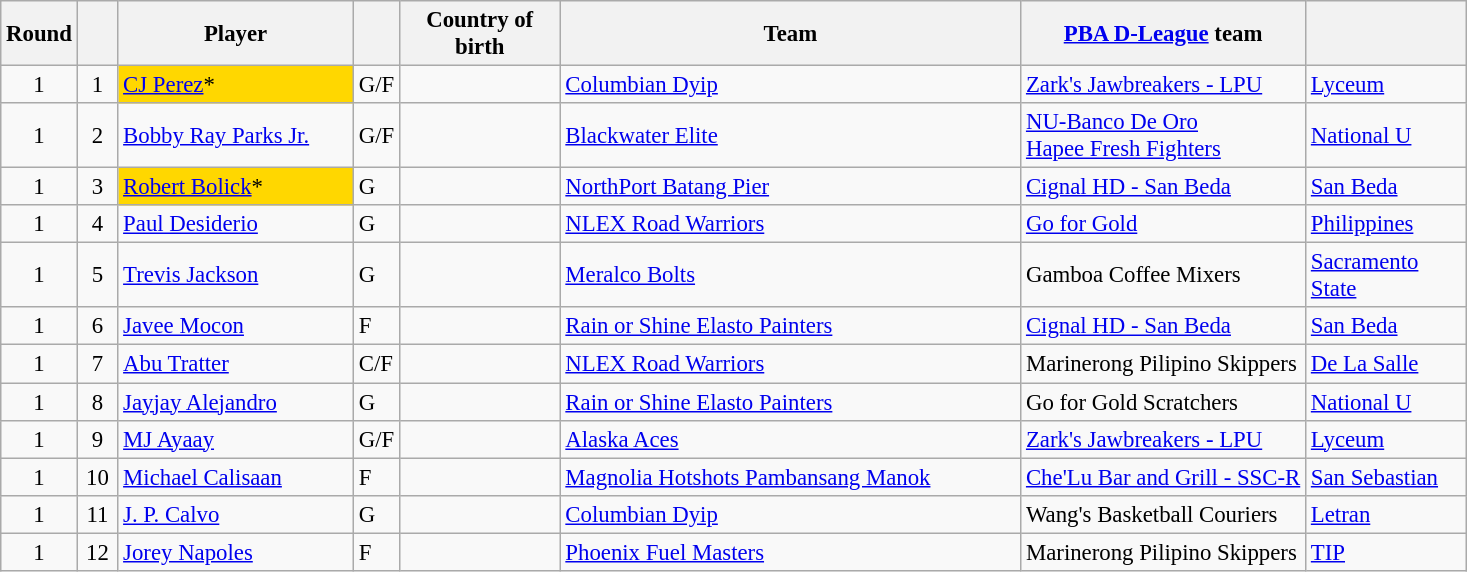<table class="wikitable sortable plainrowheaders" style="text-align:left; font-size:95%;">
<tr>
<th scope="col" style="width:20px;">Round</th>
<th scope="col" style="width:20px;"></th>
<th scope="col" style="width:150px;">Player</th>
<th scope="col" style="width:20px;"></th>
<th scope="col" style="width:100px;">Country of birth</th>
<th scope="col" style="width:300px;">Team</th>
<th scope="col" style="width:250px:"><a href='#'>PBA D-League</a> team</th>
<th scope="col" style="width:100px;"></th>
</tr>
<tr>
<td align=center>1</td>
<td align=center>1</td>
<td bgcolor=gold><a href='#'>CJ Perez</a>*</td>
<td>G/F</td>
<td></td>
<td><a href='#'>Columbian Dyip</a></td>
<td><a href='#'>Zark's Jawbreakers - LPU</a></td>
<td><a href='#'>Lyceum</a></td>
</tr>
<tr>
<td align=center>1</td>
<td align=center>2</td>
<td><a href='#'>Bobby Ray Parks Jr.</a></td>
<td>G/F</td>
<td></td>
<td><a href='#'>Blackwater Elite</a></td>
<td><a href='#'>NU-Banco De Oro</a><br><a href='#'>Hapee Fresh Fighters</a></td>
<td><a href='#'>National U</a></td>
</tr>
<tr>
<td align=center>1</td>
<td align=center>3</td>
<td bgcolor=gold><a href='#'>Robert Bolick</a>*</td>
<td>G</td>
<td></td>
<td><a href='#'>NorthPort Batang Pier</a></td>
<td><a href='#'>Cignal HD - San Beda</a></td>
<td><a href='#'>San Beda</a></td>
</tr>
<tr>
<td align=center>1</td>
<td align=center>4</td>
<td><a href='#'>Paul Desiderio</a></td>
<td>G</td>
<td></td>
<td><a href='#'>NLEX Road Warriors</a> </td>
<td><a href='#'>Go for Gold</a></td>
<td><a href='#'>Philippines</a></td>
</tr>
<tr>
<td align=center>1</td>
<td align=center>5</td>
<td><a href='#'>Trevis Jackson</a></td>
<td>G</td>
<td></td>
<td><a href='#'>Meralco Bolts</a></td>
<td>Gamboa Coffee Mixers</td>
<td><a href='#'>Sacramento State</a></td>
</tr>
<tr>
<td align=center>1</td>
<td align=center>6</td>
<td><a href='#'>Javee Mocon</a></td>
<td>F</td>
<td></td>
<td><a href='#'>Rain or Shine Elasto Painters</a> </td>
<td><a href='#'>Cignal HD - San Beda</a></td>
<td><a href='#'>San Beda</a></td>
</tr>
<tr>
<td align=center>1</td>
<td align=center>7</td>
<td><a href='#'>Abu Tratter</a></td>
<td>C/F</td>
<td></td>
<td><a href='#'>NLEX Road Warriors</a></td>
<td>Marinerong Pilipino Skippers</td>
<td><a href='#'>De La Salle</a></td>
</tr>
<tr>
<td align=center>1</td>
<td align=center>8</td>
<td><a href='#'>Jayjay Alejandro</a></td>
<td>G</td>
<td></td>
<td><a href='#'>Rain or Shine Elasto Painters</a></td>
<td>Go for Gold Scratchers</td>
<td><a href='#'>National U</a></td>
</tr>
<tr>
<td align=center>1</td>
<td align=center>9</td>
<td><a href='#'>MJ Ayaay</a></td>
<td>G/F</td>
<td></td>
<td><a href='#'>Alaska Aces</a></td>
<td><a href='#'>Zark's Jawbreakers - LPU</a></td>
<td><a href='#'>Lyceum</a></td>
</tr>
<tr>
<td align=center>1</td>
<td align=center>10</td>
<td><a href='#'>Michael Calisaan</a></td>
<td>F</td>
<td></td>
<td><a href='#'>Magnolia Hotshots Pambansang Manok</a></td>
<td><a href='#'>Che'Lu Bar and Grill - SSC-R</a></td>
<td><a href='#'>San Sebastian</a></td>
</tr>
<tr>
<td align=center>1</td>
<td align=center>11</td>
<td><a href='#'>J. P. Calvo</a></td>
<td>G</td>
<td></td>
<td><a href='#'>Columbian Dyip</a> </td>
<td>Wang's Basketball Couriers</td>
<td><a href='#'>Letran</a></td>
</tr>
<tr>
<td align=center>1</td>
<td align=center>12</td>
<td><a href='#'>Jorey Napoles</a></td>
<td>F</td>
<td></td>
<td><a href='#'>Phoenix Fuel Masters</a> </td>
<td>Marinerong Pilipino Skippers</td>
<td><a href='#'>TIP</a></td>
</tr>
</table>
